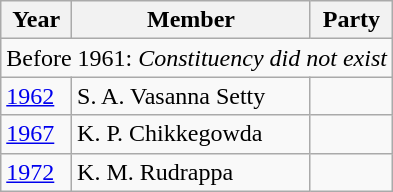<table class="wikitable sortable">
<tr>
<th>Year</th>
<th>Member</th>
<th colspan="2">Party</th>
</tr>
<tr>
<td colspan=4>Before 1961: <em>Constituency did not exist</em></td>
</tr>
<tr>
<td><a href='#'>1962</a></td>
<td>S. A. Vasanna Setty</td>
<td></td>
</tr>
<tr>
<td><a href='#'>1967</a></td>
<td>K. P. Chikkegowda</td>
<td></td>
</tr>
<tr>
<td><a href='#'>1972</a></td>
<td>K. M. Rudrappa</td>
<td></td>
</tr>
</table>
